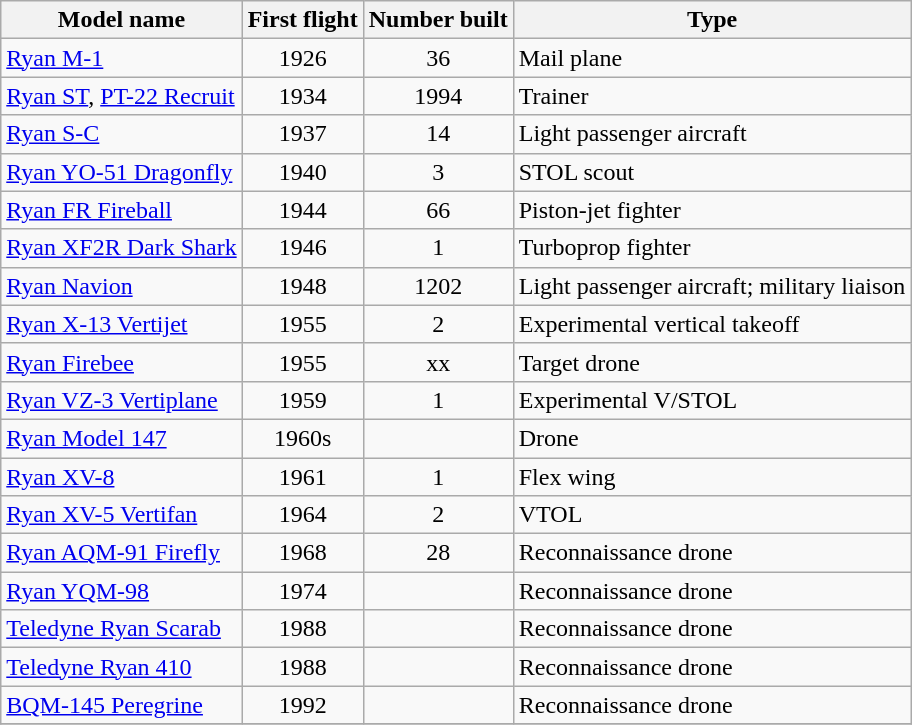<table class="wikitable sortable">
<tr>
<th>Model name</th>
<th>First flight</th>
<th>Number built</th>
<th>Type</th>
</tr>
<tr>
<td align=left><a href='#'>Ryan M-1</a></td>
<td align=center>1926</td>
<td align=center>36</td>
<td align=left>Mail plane</td>
</tr>
<tr>
<td align=left><a href='#'>Ryan ST</a>, <a href='#'>PT-22 Recruit</a></td>
<td align=center>1934</td>
<td align=center>1994</td>
<td align=left>Trainer</td>
</tr>
<tr>
<td align=left><a href='#'>Ryan S-C</a></td>
<td align=center>1937</td>
<td align=center>14</td>
<td align=left>Light passenger aircraft</td>
</tr>
<tr>
<td align=left><a href='#'>Ryan YO-51 Dragonfly</a></td>
<td align=center>1940</td>
<td align=center>3</td>
<td align=left>STOL scout</td>
</tr>
<tr>
<td align=left><a href='#'>Ryan FR Fireball</a></td>
<td align=center>1944</td>
<td align=center>66</td>
<td align=left>Piston-jet fighter</td>
</tr>
<tr>
<td align=left><a href='#'>Ryan XF2R Dark Shark</a></td>
<td align=center>1946</td>
<td align=center>1</td>
<td align=left>Turboprop fighter</td>
</tr>
<tr>
<td align=left><a href='#'>Ryan Navion</a></td>
<td align=center>1948</td>
<td align=center>1202</td>
<td align=left>Light passenger aircraft; military liaison</td>
</tr>
<tr>
<td align=left><a href='#'>Ryan X-13 Vertijet</a></td>
<td align=center>1955</td>
<td align=center>2</td>
<td align=left>Experimental vertical takeoff</td>
</tr>
<tr>
<td align=left><a href='#'>Ryan Firebee</a></td>
<td align=center>1955</td>
<td align=center>xx</td>
<td align=left>Target drone</td>
</tr>
<tr>
<td align=left><a href='#'>Ryan VZ-3 Vertiplane</a></td>
<td align=center>1959</td>
<td align=center>1</td>
<td align=left>Experimental V/STOL</td>
</tr>
<tr>
<td align=left><a href='#'>Ryan Model 147</a></td>
<td align=center>1960s</td>
<td align=center></td>
<td align=left>Drone</td>
</tr>
<tr>
<td align=left><a href='#'>Ryan XV-8</a></td>
<td align=center>1961</td>
<td align=center>1</td>
<td align=left>Flex wing</td>
</tr>
<tr>
<td align=left><a href='#'>Ryan XV-5 Vertifan</a></td>
<td align=center>1964</td>
<td align=center>2</td>
<td align=left>VTOL</td>
</tr>
<tr>
<td align=left><a href='#'>Ryan AQM-91 Firefly</a></td>
<td align=center>1968</td>
<td align=center>28</td>
<td align=left>Reconnaissance drone</td>
</tr>
<tr>
<td align=left><a href='#'>Ryan YQM-98</a></td>
<td align=center>1974</td>
<td align=center></td>
<td align=left>Reconnaissance drone</td>
</tr>
<tr>
<td align=left><a href='#'>Teledyne Ryan Scarab</a></td>
<td align=center>1988</td>
<td align=center></td>
<td align=left>Reconnaissance drone</td>
</tr>
<tr>
<td align=left><a href='#'>Teledyne Ryan 410</a></td>
<td align=center>1988</td>
<td align=center></td>
<td align=left>Reconnaissance drone</td>
</tr>
<tr>
<td align=left><a href='#'>BQM-145 Peregrine</a></td>
<td align=center>1992</td>
<td align=center></td>
<td align=left>Reconnaissance drone</td>
</tr>
<tr>
</tr>
</table>
